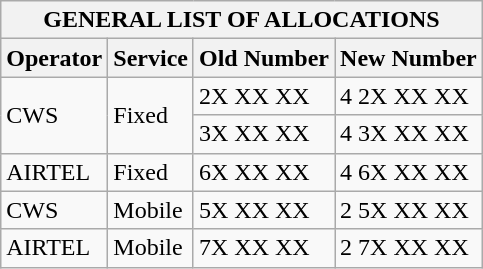<table class="wikitable" border=1>
<tr>
<th colspan="4">GENERAL LIST OF ALLOCATIONS</th>
</tr>
<tr>
<th>Operator</th>
<th>Service</th>
<th>Old Number</th>
<th>New Number</th>
</tr>
<tr>
<td rowspan="2">CWS</td>
<td rowspan="2">Fixed</td>
<td>2X XX XX</td>
<td>4 2X XX XX</td>
</tr>
<tr>
<td>3X XX XX</td>
<td>4 3X XX XX</td>
</tr>
<tr>
<td>AIRTEL</td>
<td>Fixed</td>
<td>6X XX XX</td>
<td>4 6X XX XX</td>
</tr>
<tr>
<td>CWS</td>
<td>Mobile</td>
<td>5X XX XX</td>
<td>2 5X XX XX</td>
</tr>
<tr>
<td>AIRTEL</td>
<td>Mobile</td>
<td>7X XX XX</td>
<td>2 7X XX XX</td>
</tr>
</table>
